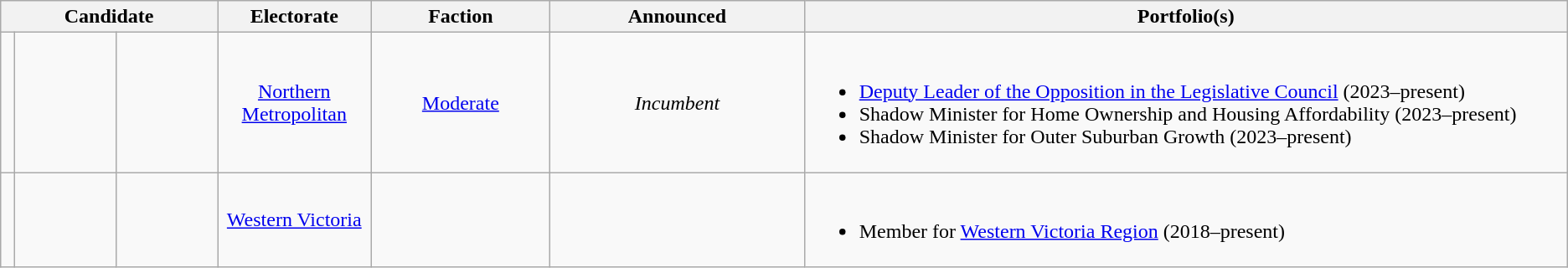<table class="wikitable" style="text-align:center">
<tr>
<th width=175px; colspan=3>Candidate</th>
<th width=115px>Electorate</th>
<th width=135px>Faction</th>
<th width=195px>Announced</th>
<th width=600px>Portfolio(s)</th>
</tr>
<tr>
<td width="3pt" > </td>
<td></td>
<td></td>
<td><a href='#'>Northern Metropolitan</a></td>
<td><a href='#'>Moderate</a></td>
<td><em>Incumbent</em></td>
<td align=left><br><ul><li><a href='#'>Deputy Leader of the Opposition in the Legislative Council</a> (2023–present)</li><li>Shadow Minister for Home Ownership and Housing Affordability (2023–present)</li><li>Shadow Minister for Outer Suburban Growth (2023–present)</li></ul></td>
</tr>
<tr>
<td width="3pt" > </td>
<td></td>
<td></td>
<td><a href='#'>Western Victoria</a></td>
<td></td>
<td></td>
<td align=left><br><ul><li>Member for <a href='#'>Western Victoria Region</a> (2018–present)</li></ul></td>
</tr>
</table>
